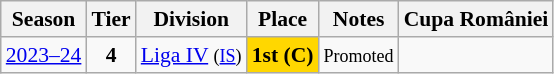<table class="wikitable" style="text-align:center; font-size:90%">
<tr>
<th>Season</th>
<th>Tier</th>
<th>Division</th>
<th>Place</th>
<th>Notes</th>
<th>Cupa României</th>
</tr>
<tr>
<td><a href='#'>2023–24</a></td>
<td><strong>4</strong></td>
<td><a href='#'>Liga IV</a> <small>(<a href='#'>IS</a>)</small></td>
<td align=center bgcolor=gold><strong>1st (C)</strong></td>
<td><small>Promoted</small></td>
<td></td>
</tr>
</table>
